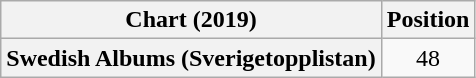<table class="wikitable plainrowheaders" style="text-align:center">
<tr>
<th scope="col">Chart (2019)</th>
<th scope="col">Position</th>
</tr>
<tr>
<th scope="row">Swedish Albums (Sverigetopplistan)</th>
<td>48</td>
</tr>
</table>
